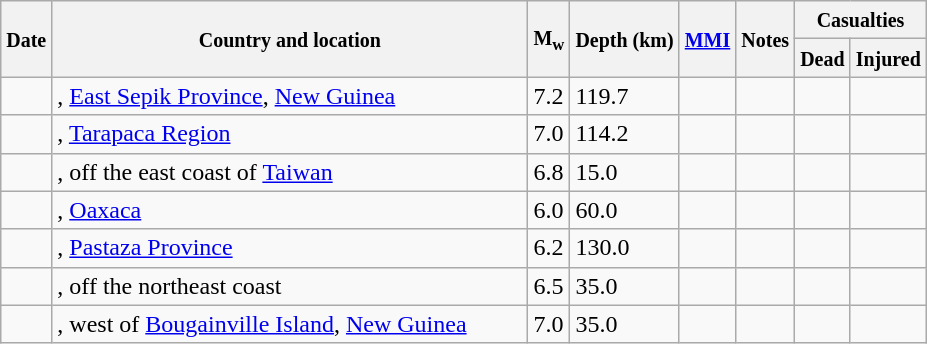<table class="wikitable sortable sort-under" style="border:1px black; margin-left:1em;">
<tr>
<th rowspan="2"><small>Date</small></th>
<th rowspan="2" style="width: 310px"><small>Country and location</small></th>
<th rowspan="2"><small>M<sub>w</sub></small></th>
<th rowspan="2"><small>Depth (km)</small></th>
<th rowspan="2"><small><a href='#'>MMI</a></small></th>
<th rowspan="2" class="unsortable"><small>Notes</small></th>
<th colspan="2"><small>Casualties</small></th>
</tr>
<tr>
<th><small>Dead</small></th>
<th><small>Injured</small></th>
</tr>
<tr>
<td></td>
<td>, <a href='#'>East Sepik Province</a>, <a href='#'>New Guinea</a></td>
<td>7.2</td>
<td>119.7</td>
<td></td>
<td></td>
<td></td>
<td></td>
</tr>
<tr>
<td></td>
<td>, <a href='#'>Tarapaca Region</a></td>
<td>7.0</td>
<td>114.2</td>
<td></td>
<td></td>
<td></td>
<td></td>
</tr>
<tr>
<td></td>
<td>, off the east coast of <a href='#'>Taiwan</a></td>
<td>6.8</td>
<td>15.0</td>
<td></td>
<td></td>
<td></td>
<td></td>
</tr>
<tr>
<td></td>
<td>, <a href='#'>Oaxaca</a></td>
<td>6.0</td>
<td>60.0</td>
<td></td>
<td></td>
<td></td>
<td></td>
</tr>
<tr>
<td></td>
<td>, <a href='#'>Pastaza Province</a></td>
<td>6.2</td>
<td>130.0</td>
<td></td>
<td></td>
<td></td>
<td></td>
</tr>
<tr>
<td></td>
<td>, off the northeast coast</td>
<td>6.5</td>
<td>35.0</td>
<td></td>
<td></td>
<td></td>
<td></td>
</tr>
<tr>
<td></td>
<td>, west of <a href='#'>Bougainville Island</a>, <a href='#'>New Guinea</a></td>
<td>7.0</td>
<td>35.0</td>
<td></td>
<td></td>
<td></td>
<td></td>
</tr>
</table>
